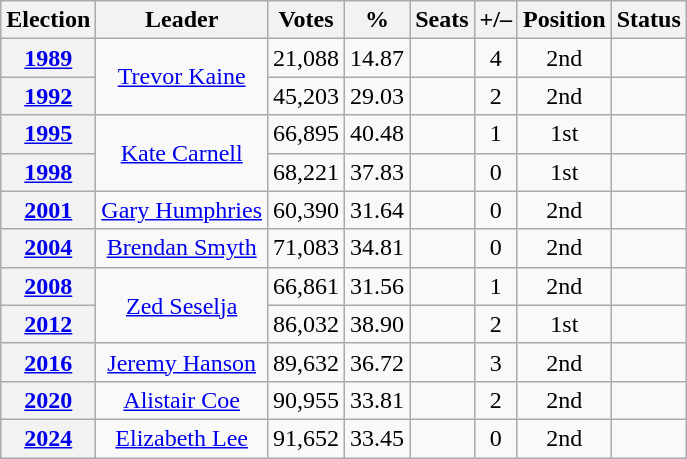<table class=wikitable style="text-align: center;">
<tr>
<th>Election</th>
<th>Leader</th>
<th>Votes</th>
<th>%</th>
<th>Seats</th>
<th>+/–</th>
<th>Position</th>
<th>Status</th>
</tr>
<tr>
<th><a href='#'>1989</a></th>
<td rowspan=2><a href='#'>Trevor Kaine</a></td>
<td>21,088</td>
<td>14.87</td>
<td></td>
<td> 4</td>
<td> 2nd</td>
<td></td>
</tr>
<tr>
<th><a href='#'>1992</a></th>
<td>45,203</td>
<td>29.03</td>
<td></td>
<td> 2</td>
<td> 2nd</td>
<td></td>
</tr>
<tr>
<th><a href='#'>1995</a></th>
<td rowspan=2><a href='#'>Kate Carnell</a></td>
<td>66,895</td>
<td>40.48</td>
<td></td>
<td> 1</td>
<td> 1st</td>
<td></td>
</tr>
<tr>
<th><a href='#'>1998</a></th>
<td>68,221</td>
<td>37.83</td>
<td></td>
<td> 0</td>
<td> 1st</td>
<td></td>
</tr>
<tr>
<th><a href='#'>2001</a></th>
<td><a href='#'>Gary Humphries</a></td>
<td>60,390</td>
<td>31.64</td>
<td></td>
<td> 0</td>
<td> 2nd</td>
<td></td>
</tr>
<tr>
<th><a href='#'>2004</a></th>
<td><a href='#'>Brendan Smyth</a></td>
<td>71,083</td>
<td>34.81</td>
<td></td>
<td> 0</td>
<td> 2nd</td>
<td></td>
</tr>
<tr>
<th><a href='#'>2008</a></th>
<td rowspan=2><a href='#'>Zed Seselja</a></td>
<td>66,861</td>
<td>31.56</td>
<td></td>
<td> 1</td>
<td> 2nd</td>
<td></td>
</tr>
<tr>
<th><a href='#'>2012</a></th>
<td>86,032</td>
<td>38.90</td>
<td></td>
<td> 2</td>
<td> 1st</td>
<td></td>
</tr>
<tr>
<th><a href='#'>2016</a></th>
<td><a href='#'>Jeremy Hanson</a></td>
<td>89,632</td>
<td>36.72</td>
<td></td>
<td> 3</td>
<td> 2nd</td>
<td></td>
</tr>
<tr>
<th><a href='#'>2020</a></th>
<td><a href='#'>Alistair Coe</a></td>
<td>90,955</td>
<td>33.81</td>
<td></td>
<td> 2</td>
<td> 2nd</td>
<td></td>
</tr>
<tr>
<th><a href='#'>2024</a></th>
<td><a href='#'>Elizabeth Lee</a></td>
<td>91,652</td>
<td>33.45</td>
<td></td>
<td> 0</td>
<td> 2nd</td>
<td></td>
</tr>
</table>
